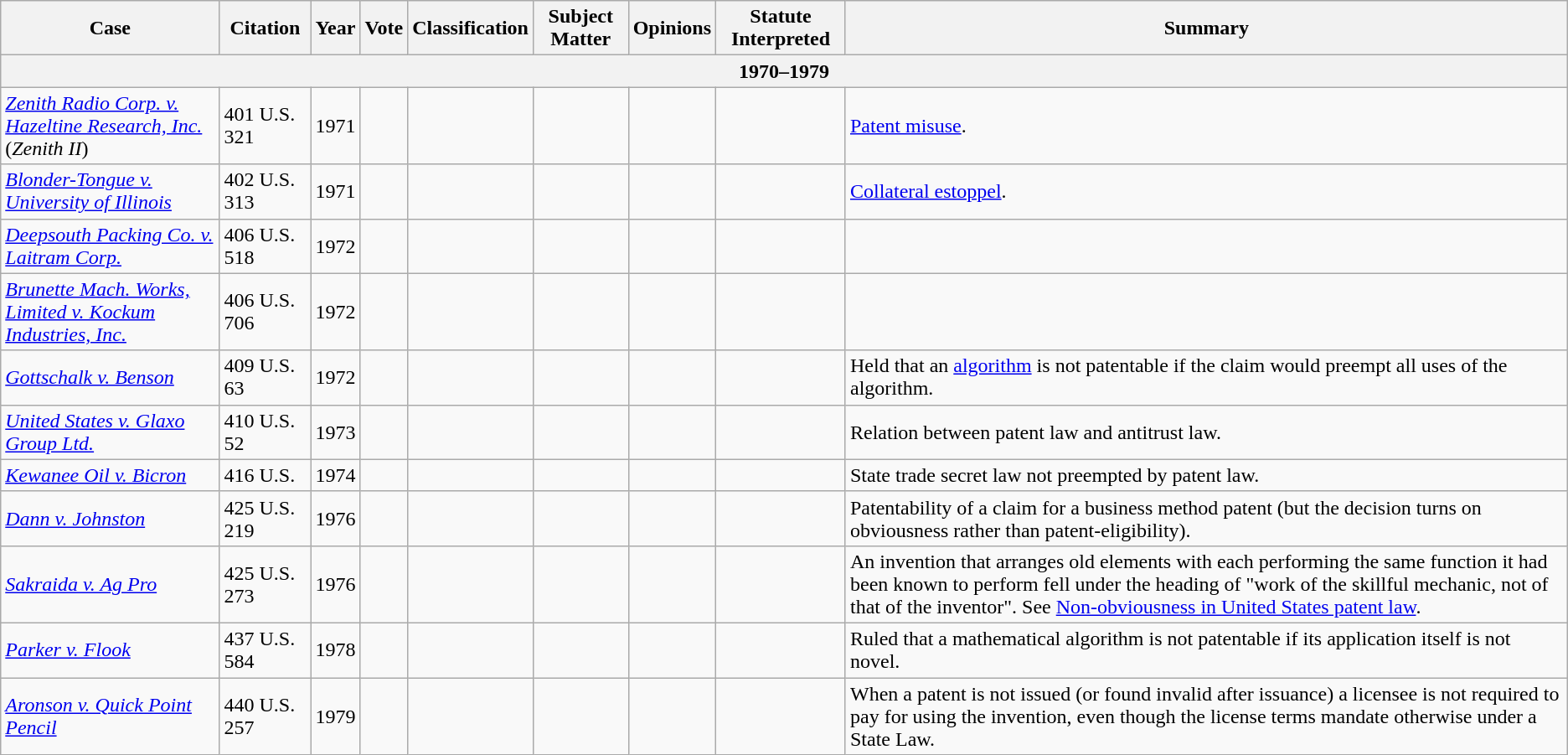<table class="wikitable sortable">
<tr>
<th>Case</th>
<th>Citation</th>
<th>Year</th>
<th>Vote</th>
<th>Classification</th>
<th>Subject Matter</th>
<th>Opinions</th>
<th>Statute Interpreted</th>
<th>Summary</th>
</tr>
<tr>
<th colspan="9"><strong>1970–1979</strong></th>
</tr>
<tr>
<td><em><a href='#'>Zenith Radio Corp. v. Hazeltine Research, Inc.</a></em> (<em>Zenith II</em>)</td>
<td>401 U.S. 321</td>
<td>1971</td>
<td></td>
<td></td>
<td></td>
<td></td>
<td></td>
<td><a href='#'>Patent misuse</a>.</td>
</tr>
<tr>
<td><em><a href='#'>Blonder-Tongue v. University of Illinois</a></em></td>
<td>402 U.S. 313</td>
<td>1971</td>
<td></td>
<td></td>
<td></td>
<td></td>
<td></td>
<td><a href='#'>Collateral estoppel</a>.</td>
</tr>
<tr>
<td><em><a href='#'>Deepsouth Packing Co. v. Laitram Corp.</a></em></td>
<td>406 U.S. 518</td>
<td>1972</td>
<td></td>
<td></td>
<td></td>
<td></td>
<td></td>
<td></td>
</tr>
<tr>
<td><em><a href='#'>Brunette Mach. Works, Limited v. Kockum Industries, Inc.</a></em></td>
<td>406 U.S. 706</td>
<td>1972</td>
<td></td>
<td></td>
<td></td>
<td></td>
<td></td>
<td></td>
</tr>
<tr>
<td><em><a href='#'>Gottschalk v. Benson</a></em></td>
<td>409 U.S. 63</td>
<td>1972</td>
<td></td>
<td></td>
<td></td>
<td></td>
<td></td>
<td>Held that an <a href='#'>algorithm</a> is not patentable if the claim would preempt all uses of the algorithm.</td>
</tr>
<tr>
<td><em><a href='#'>United States v. Glaxo Group Ltd.</a></em></td>
<td>410 U.S. 52</td>
<td>1973</td>
<td></td>
<td></td>
<td></td>
<td></td>
<td></td>
<td>Relation between patent law and antitrust law.</td>
</tr>
<tr>
<td><em><a href='#'>Kewanee Oil v. Bicron</a></em></td>
<td>416 U.S. </td>
<td>1974</td>
<td></td>
<td></td>
<td></td>
<td></td>
<td></td>
<td>State trade secret law not preempted by patent law.</td>
</tr>
<tr>
<td><em><a href='#'>Dann v. Johnston</a></em></td>
<td>425 U.S. 219</td>
<td>1976</td>
<td></td>
<td></td>
<td></td>
<td></td>
<td></td>
<td>Patentability of a claim for a business method patent (but the decision turns on obviousness rather than patent-eligibility).</td>
</tr>
<tr>
<td><em><a href='#'>Sakraida v. Ag Pro</a></em></td>
<td>425 U.S. 273</td>
<td>1976</td>
<td></td>
<td></td>
<td></td>
<td></td>
<td></td>
<td>An invention that arranges old elements with each performing the same function it had been known to perform fell under the heading of "work of the skillful mechanic, not of that of the inventor".  See <a href='#'>Non-obviousness in United States patent law</a>.</td>
</tr>
<tr>
<td><em><a href='#'>Parker v. Flook</a></em></td>
<td>437 U.S. 584</td>
<td>1978</td>
<td></td>
<td></td>
<td></td>
<td></td>
<td></td>
<td>Ruled that a mathematical algorithm is not patentable if its application itself is not novel.</td>
</tr>
<tr>
<td><em><a href='#'>Aronson v. Quick Point Pencil</a></em></td>
<td>440 U.S. 257</td>
<td>1979</td>
<td></td>
<td></td>
<td></td>
<td></td>
<td></td>
<td>When a patent is not issued (or found invalid after issuance) a licensee is not required to pay for using the invention, even though the license terms mandate otherwise under a State Law.</td>
</tr>
</table>
